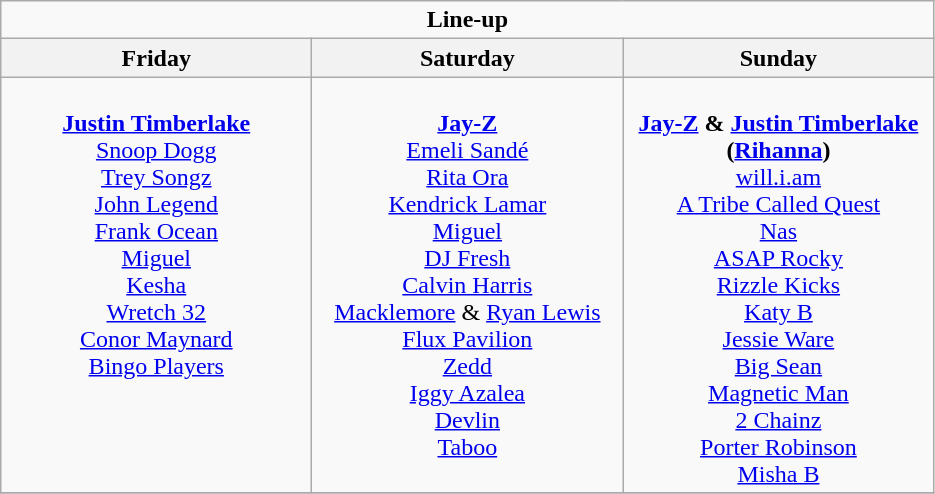<table class="wikitable">
<tr>
<td colspan="3" style="text-align:center;"><strong>Line-up</strong></td>
</tr>
<tr>
<th>Friday</th>
<th>Saturday</th>
<th>Sunday</th>
</tr>
<tr>
<td style="text-align:center; vertical-align:top; width:200px;"><br><strong><a href='#'>Justin Timberlake</a></strong>
<br><a href='#'>Snoop Dogg</a>
<br><a href='#'>Trey Songz</a>
<br><a href='#'>John Legend</a>
<br><a href='#'>Frank Ocean</a>
<br><a href='#'>Miguel</a>
<br><a href='#'>Kesha</a>
<br><a href='#'>Wretch 32</a>
<br><a href='#'>Conor Maynard</a>
<br><a href='#'>Bingo Players</a></td>
<td style="text-align:center; vertical-align:top; width:200px;"><br><strong><a href='#'>Jay-Z</a></strong>
<br><a href='#'>Emeli Sandé</a>
<br><a href='#'>Rita Ora</a>
<br><a href='#'>Kendrick Lamar</a>
<br><a href='#'>Miguel</a>
<br><a href='#'>DJ Fresh</a>
<br><a href='#'>Calvin Harris</a>
<br><a href='#'>Macklemore</a> & <a href='#'>Ryan Lewis</a>
<br><a href='#'>Flux Pavilion</a>
<br><a href='#'>Zedd</a>
<br><a href='#'>Iggy Azalea</a>
<br><a href='#'>Devlin</a>
<br><a href='#'>Taboo</a></td>
<td style="text-align:center; vertical-align:top; width:200px;"><br><strong><a href='#'>Jay-Z</a> & <a href='#'>Justin Timberlake</a> (<a href='#'>Rihanna</a>)</strong>
<br><a href='#'>will.i.am</a>
<br><a href='#'>A Tribe Called Quest</a>
<br><a href='#'>Nas</a>
<br><a href='#'>ASAP Rocky</a>
<br><a href='#'>Rizzle Kicks</a>
<br><a href='#'>Katy B</a>
<br><a href='#'>Jessie Ware</a>
<br><a href='#'>Big Sean</a>
<br><a href='#'>Magnetic Man</a>
<br><a href='#'>2 Chainz</a>
<br><a href='#'>Porter Robinson</a>
<br><a href='#'>Misha B</a></td>
</tr>
<tr>
</tr>
</table>
